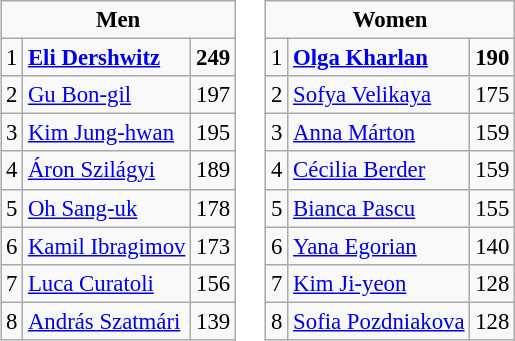<table style="margin:1em auto;">
<tr valign="top">
<td><br><table class="wikitable" style="font-size: 95%">
<tr>
<td colspan="3" style="text-align:center;"><strong>Men</strong></td>
</tr>
<tr>
<td>1</td>
<td align="left"> <strong><a href='#'>Eli Dershwitz</a></strong></td>
<td><strong>249</strong></td>
</tr>
<tr align="center">
<td>2</td>
<td align="left"> <a href='#'>Gu Bon-gil</a></td>
<td>197</td>
</tr>
<tr align="center">
<td>3</td>
<td align="left"> <a href='#'>Kim Jung-hwan</a></td>
<td>195</td>
</tr>
<tr align="center">
<td>4</td>
<td align="left"> <a href='#'>Áron Szilágyi</a></td>
<td>189</td>
</tr>
<tr align="center">
<td>5</td>
<td align="left"> <a href='#'>Oh Sang-uk</a></td>
<td>178</td>
</tr>
<tr align="center">
<td>6</td>
<td align="left"> <a href='#'>Kamil Ibragimov</a></td>
<td>173</td>
</tr>
<tr align="center">
<td>7</td>
<td align="left"> <a href='#'>Luca Curatoli</a></td>
<td>156</td>
</tr>
<tr align="center">
<td>8</td>
<td align="left"> <a href='#'>András Szatmári</a></td>
<td>139</td>
</tr>
</table>
</td>
<td><br><table class="wikitable" style="font-size: 95%">
<tr>
<td colspan="3" style="text-align:center;"><strong>Women</strong></td>
</tr>
<tr>
<td>1</td>
<td align="left"> <strong><a href='#'>Olga Kharlan</a></strong></td>
<td><strong>190</strong></td>
</tr>
<tr align="center">
<td>2</td>
<td align="left"> <a href='#'>Sofya Velikaya</a></td>
<td>175</td>
</tr>
<tr align="center">
<td>3</td>
<td align="left"> <a href='#'>Anna Márton</a></td>
<td>159</td>
</tr>
<tr align="center">
<td>4</td>
<td align="left"> <a href='#'>Cécilia Berder</a></td>
<td>159</td>
</tr>
<tr align="center">
<td>5</td>
<td align="left"> <a href='#'>Bianca Pascu</a></td>
<td>155</td>
</tr>
<tr align="center">
<td>6</td>
<td align="left"> <a href='#'>Yana Egorian</a></td>
<td>140</td>
</tr>
<tr align="center">
<td>7</td>
<td align="left"> <a href='#'>Kim Ji-yeon</a></td>
<td>128</td>
</tr>
<tr align="center">
<td>8</td>
<td align="left"> <a href='#'>Sofia Pozdniakova</a></td>
<td>128</td>
</tr>
</table>
</td>
<td></td>
</tr>
</table>
